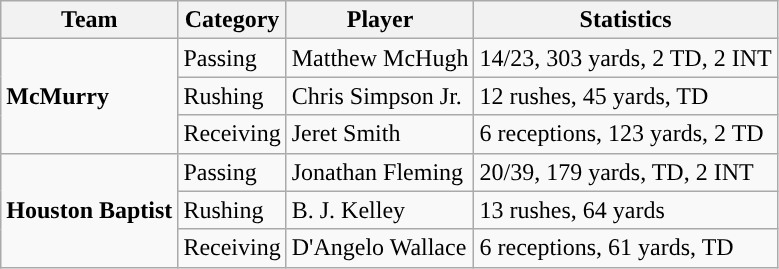<table class="wikitable" style="float: left;">
<tr>
<th>Team</th>
<th>Category</th>
<th>Player</th>
<th>Statistics</th>
</tr>
<tr>
<td rowspan=3><strong>McMurry</strong></td>
<td>Passing</td>
<td>Matthew McHugh</td>
<td>14/23, 303 yards, 2 TD, 2 INT</td>
</tr>
<tr>
<td>Rushing</td>
<td>Chris Simpson Jr.</td>
<td>12 rushes, 45 yards, TD</td>
</tr>
<tr>
<td>Receiving</td>
<td>Jeret Smith</td>
<td>6 receptions, 123 yards, 2 TD</td>
</tr>
<tr>
<td rowspan=3><strong>Houston Baptist</strong></td>
<td>Passing</td>
<td>Jonathan Fleming</td>
<td>20/39, 179 yards, TD, 2 INT</td>
</tr>
<tr>
<td>Rushing</td>
<td>B. J. Kelley</td>
<td>13 rushes, 64 yards</td>
</tr>
<tr>
<td>Receiving</td>
<td>D'Angelo Wallace</td>
<td>6 receptions, 61 yards, TD</td>
</tr>
</table>
